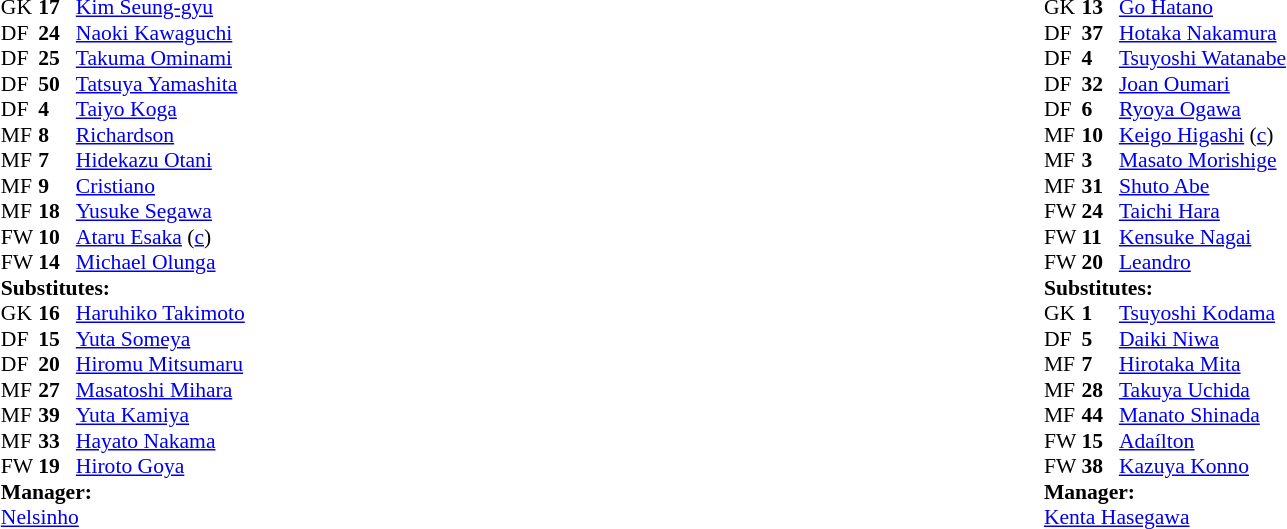<table width="100%">
<tr>
<td valign="top" width="40%"><br><table style="font-size: 90%" cellspacing="0" cellpadding="0" align="center">
<tr>
<td colspan="4"></td>
</tr>
<tr>
<th width=25></th>
<th width=25></th>
</tr>
<tr>
<td>GK</td>
<td><strong>17</strong></td>
<td> <a href='#'>Kim Seung-gyu</a></td>
</tr>
<tr>
<td>DF</td>
<td><strong>24</strong></td>
<td> <a href='#'>Naoki Kawaguchi</a></td>
</tr>
<tr>
<td>DF</td>
<td><strong>25</strong></td>
<td> <a href='#'>Takuma Ominami</a></td>
</tr>
<tr>
<td>DF</td>
<td><strong>50</strong></td>
<td> <a href='#'>Tatsuya Yamashita</a></td>
</tr>
<tr>
<td>DF</td>
<td><strong>4</strong></td>
<td> <a href='#'>Taiyo Koga</a></td>
</tr>
<tr>
<td>MF</td>
<td><strong>8</strong></td>
<td> <a href='#'>Richardson</a></td>
<td></td>
<td></td>
</tr>
<tr>
<td>MF</td>
<td><strong>7</strong></td>
<td> <a href='#'>Hidekazu Otani</a></td>
<td></td>
<td></td>
</tr>
<tr>
<td>MF</td>
<td><strong>9</strong></td>
<td> <a href='#'>Cristiano</a></td>
</tr>
<tr>
<td>MF</td>
<td><strong>18</strong></td>
<td> <a href='#'>Yusuke Segawa</a></td>
<td></td>
<td></td>
</tr>
<tr>
<td>FW</td>
<td><strong>10</strong></td>
<td> <a href='#'>Ataru Esaka</a> (<a href='#'>c</a>)</td>
<td></td>
<td></td>
</tr>
<tr>
<td>FW</td>
<td><strong>14</strong></td>
<td> <a href='#'>Michael Olunga</a></td>
</tr>
<tr>
<td colspan=3><strong>Substitutes:</strong></td>
</tr>
<tr>
<td>GK</td>
<td><strong>16</strong></td>
<td> <a href='#'>Haruhiko Takimoto</a></td>
</tr>
<tr>
<td>DF</td>
<td><strong>15</strong></td>
<td> <a href='#'>Yuta Someya</a></td>
</tr>
<tr>
<td>DF</td>
<td><strong>20</strong></td>
<td> <a href='#'>Hiromu Mitsumaru</a></td>
</tr>
<tr>
<td>MF</td>
<td><strong>27</strong></td>
<td> <a href='#'>Masatoshi Mihara</a></td>
<td></td>
<td></td>
</tr>
<tr>
<td>MF</td>
<td><strong>39</strong></td>
<td> <a href='#'>Yuta Kamiya</a></td>
<td></td>
<td></td>
</tr>
<tr>
<td>MF</td>
<td><strong>33</strong></td>
<td> <a href='#'>Hayato Nakama</a></td>
<td></td>
<td></td>
</tr>
<tr>
<td>FW</td>
<td><strong>19</strong></td>
<td> <a href='#'>Hiroto Goya</a></td>
<td></td>
<td></td>
</tr>
<tr>
<td colspan=3><strong>Manager:</strong></td>
</tr>
<tr>
<td colspan=4> <a href='#'>Nelsinho</a></td>
</tr>
</table>
</td>
<td valign="top"></td>
<td valign="top" width="50%"><br><table style="font-size: 90%" cellspacing="0" cellpadding="0" align="center">
<tr>
<td colspan="4"></td>
</tr>
<tr>
<th width=25></th>
<th width=25></th>
</tr>
<tr>
<td>GK</td>
<td><strong>13</strong></td>
<td> <a href='#'>Go Hatano</a></td>
</tr>
<tr>
<td>DF</td>
<td><strong>37</strong></td>
<td> <a href='#'>Hotaka Nakamura</a></td>
</tr>
<tr>
<td>DF</td>
<td><strong>4</strong></td>
<td> <a href='#'>Tsuyoshi Watanabe</a></td>
</tr>
<tr>
<td>DF</td>
<td><strong>32</strong></td>
<td> <a href='#'>Joan Oumari</a></td>
</tr>
<tr>
<td>DF</td>
<td><strong>6</strong></td>
<td> <a href='#'>Ryoya Ogawa</a></td>
</tr>
<tr>
<td>MF</td>
<td><strong>10</strong></td>
<td> <a href='#'>Keigo Higashi</a> (<a href='#'>c</a>)</td>
<td></td>
<td></td>
</tr>
<tr>
<td>MF</td>
<td><strong>3</strong></td>
<td> <a href='#'>Masato Morishige</a></td>
</tr>
<tr>
<td>MF</td>
<td><strong>31</strong></td>
<td> <a href='#'>Shuto Abe</a></td>
</tr>
<tr>
<td>FW</td>
<td><strong>24</strong></td>
<td> <a href='#'>Taichi Hara</a></td>
<td></td>
<td></td>
</tr>
<tr>
<td>FW</td>
<td><strong>11</strong></td>
<td> <a href='#'>Kensuke Nagai</a></td>
<td></td>
<td></td>
</tr>
<tr>
<td>FW</td>
<td><strong>20</strong></td>
<td> <a href='#'>Leandro</a></td>
</tr>
<tr>
<td colspan=3><strong>Substitutes:</strong></td>
</tr>
<tr>
<td>GK</td>
<td><strong>1</strong></td>
<td> <a href='#'>Tsuyoshi Kodama</a></td>
</tr>
<tr>
<td>DF</td>
<td><strong>5</strong></td>
<td> <a href='#'>Daiki Niwa</a></td>
</tr>
<tr>
<td>MF</td>
<td><strong>7</strong></td>
<td> <a href='#'>Hirotaka Mita</a></td>
<td></td>
<td></td>
</tr>
<tr>
<td>MF</td>
<td><strong>28</strong></td>
<td> <a href='#'>Takuya Uchida</a></td>
<td></td>
<td></td>
</tr>
<tr>
<td>MF</td>
<td><strong>44</strong></td>
<td> <a href='#'>Manato Shinada</a></td>
</tr>
<tr>
<td>FW</td>
<td><strong>15</strong></td>
<td> <a href='#'>Adaílton</a></td>
<td></td>
<td></td>
</tr>
<tr>
<td>FW</td>
<td><strong>38</strong></td>
<td> <a href='#'>Kazuya Konno</a></td>
</tr>
<tr>
<td colspan=3><strong>Manager:</strong></td>
</tr>
<tr>
<td colspan=4> <a href='#'>Kenta Hasegawa</a></td>
</tr>
</table>
</td>
</tr>
</table>
